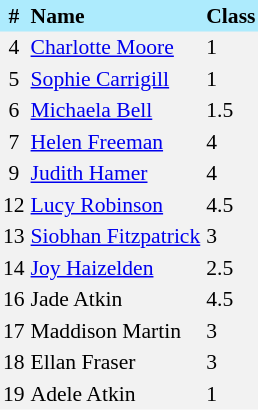<table border=0 cellpadding=2 cellspacing=0  |- bgcolor=#F2F2F2 style="text-align:center; font-size:90%;">
<tr bgcolor=#ADEBFD>
<th>#</th>
<th align=left>Name</th>
<th align=left>Class</th>
</tr>
<tr>
<td>4</td>
<td align=left><a href='#'>Charlotte Moore</a></td>
<td align=left>1</td>
</tr>
<tr>
<td>5</td>
<td align=left><a href='#'>Sophie Carrigill</a></td>
<td align=left>1</td>
</tr>
<tr>
<td>6</td>
<td align=left><a href='#'>Michaela Bell</a></td>
<td align=left>1.5</td>
</tr>
<tr>
<td>7</td>
<td align=left><a href='#'>Helen Freeman</a></td>
<td align=left>4</td>
</tr>
<tr>
<td>9</td>
<td align=left><a href='#'>Judith Hamer</a></td>
<td align=left>4</td>
</tr>
<tr>
<td>12</td>
<td align=left><a href='#'>Lucy Robinson</a></td>
<td align=left>4.5</td>
</tr>
<tr>
<td>13</td>
<td align=left><a href='#'>Siobhan Fitzpatrick</a></td>
<td align=left>3</td>
</tr>
<tr>
<td>14</td>
<td align=left><a href='#'>Joy Haizelden</a></td>
<td align=left>2.5</td>
</tr>
<tr>
<td>16</td>
<td align=left>Jade Atkin</td>
<td align=left>4.5</td>
</tr>
<tr>
<td>17</td>
<td align=left>Maddison Martin</td>
<td align=left>3</td>
</tr>
<tr>
<td>18</td>
<td align=left>Ellan Fraser</td>
<td align=left>3</td>
</tr>
<tr>
<td>19</td>
<td align=left>Adele Atkin</td>
<td align=left>1</td>
</tr>
</table>
